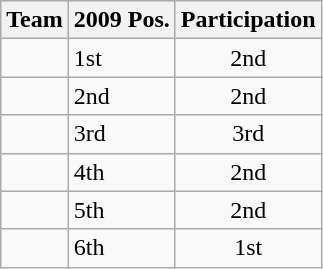<table class="wikitable">
<tr>
<th>Team</th>
<th>2009 Pos.</th>
<th>Participation</th>
</tr>
<tr>
<td></td>
<td>1st</td>
<td align=center>2nd</td>
</tr>
<tr>
<td></td>
<td>2nd</td>
<td align=center>2nd</td>
</tr>
<tr>
<td></td>
<td>3rd</td>
<td align=center>3rd</td>
</tr>
<tr>
<td></td>
<td>4th</td>
<td align=center>2nd</td>
</tr>
<tr>
<td></td>
<td>5th</td>
<td align=center>2nd</td>
</tr>
<tr>
<td></td>
<td>6th</td>
<td align=center>1st</td>
</tr>
</table>
